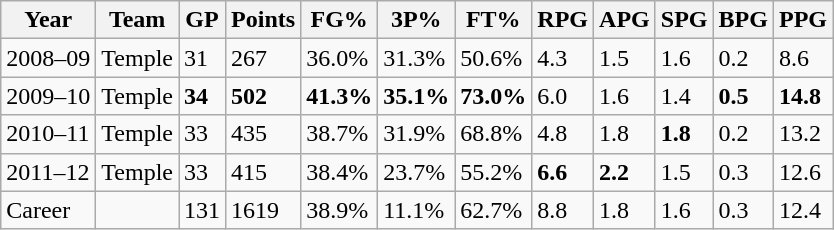<table class="wikitable">
<tr>
<th>Year</th>
<th>Team</th>
<th>GP</th>
<th>Points</th>
<th>FG%</th>
<th>3P%</th>
<th>FT%</th>
<th>RPG</th>
<th>APG</th>
<th>SPG</th>
<th>BPG</th>
<th>PPG</th>
</tr>
<tr>
<td>2008–09</td>
<td>Temple</td>
<td>31</td>
<td>267</td>
<td>36.0%</td>
<td>31.3%</td>
<td>50.6%</td>
<td>4.3</td>
<td>1.5</td>
<td>1.6</td>
<td>0.2</td>
<td>8.6</td>
</tr>
<tr>
<td>2009–10</td>
<td>Temple</td>
<td><strong>34</strong></td>
<td><strong>502</strong></td>
<td><strong>41.3%</strong></td>
<td><strong>35.1%</strong></td>
<td><strong>73.0%</strong></td>
<td>6.0</td>
<td>1.6</td>
<td>1.4</td>
<td><strong>0.5</strong></td>
<td><strong>14.8</strong></td>
</tr>
<tr>
<td>2010–11</td>
<td>Temple</td>
<td>33</td>
<td>435</td>
<td>38.7%</td>
<td>31.9%</td>
<td>68.8%</td>
<td>4.8</td>
<td>1.8</td>
<td><strong>1.8</strong></td>
<td>0.2</td>
<td>13.2</td>
</tr>
<tr>
<td>2011–12</td>
<td>Temple</td>
<td>33</td>
<td>415</td>
<td>38.4%</td>
<td>23.7%</td>
<td>55.2%</td>
<td><strong>6.6</strong></td>
<td><strong>2.2</strong></td>
<td>1.5</td>
<td>0.3</td>
<td>12.6</td>
</tr>
<tr>
<td>Career</td>
<td></td>
<td>131</td>
<td>1619</td>
<td>38.9%</td>
<td>11.1%</td>
<td>62.7%</td>
<td>8.8</td>
<td>1.8</td>
<td>1.6</td>
<td>0.3</td>
<td>12.4</td>
</tr>
</table>
